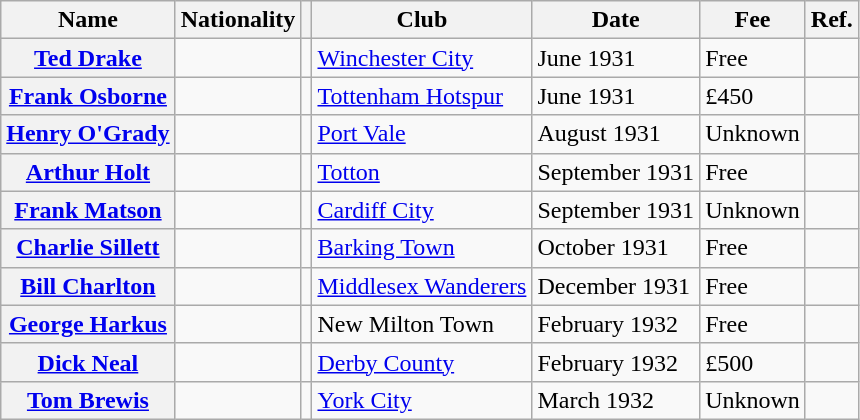<table class="wikitable plainrowheaders">
<tr>
<th scope="col">Name</th>
<th scope="col">Nationality</th>
<th scope="col"></th>
<th scope="col">Club</th>
<th scope="col">Date</th>
<th scope="col">Fee</th>
<th scope="col">Ref.</th>
</tr>
<tr>
<th scope="row"><a href='#'>Ted Drake</a></th>
<td></td>
<td align="center"></td>
<td> <a href='#'>Winchester City</a></td>
<td>June 1931</td>
<td>Free</td>
<td align="center"></td>
</tr>
<tr>
<th scope="row"><a href='#'>Frank Osborne</a></th>
<td></td>
<td align="center"></td>
<td> <a href='#'>Tottenham Hotspur</a></td>
<td>June 1931</td>
<td>£450</td>
<td align="center"></td>
</tr>
<tr>
<th scope="row"><a href='#'>Henry O'Grady</a></th>
<td></td>
<td align="center"></td>
<td> <a href='#'>Port Vale</a></td>
<td>August 1931</td>
<td>Unknown</td>
<td align="center"></td>
</tr>
<tr>
<th scope="row"><a href='#'>Arthur Holt</a></th>
<td></td>
<td align="center"></td>
<td> <a href='#'>Totton</a></td>
<td>September 1931</td>
<td>Free</td>
<td align="center"></td>
</tr>
<tr>
<th scope="row"><a href='#'>Frank Matson</a></th>
<td></td>
<td align="center"></td>
<td> <a href='#'>Cardiff City</a></td>
<td>September 1931</td>
<td>Unknown</td>
<td align="center"></td>
</tr>
<tr>
<th scope="row"><a href='#'>Charlie Sillett</a></th>
<td></td>
<td align="center"></td>
<td> <a href='#'>Barking Town</a></td>
<td>October 1931</td>
<td>Free</td>
<td align="center"></td>
</tr>
<tr>
<th scope="row"><a href='#'>Bill Charlton</a></th>
<td></td>
<td align="center"></td>
<td> <a href='#'>Middlesex Wanderers</a></td>
<td>December 1931</td>
<td>Free</td>
<td align="center"></td>
</tr>
<tr>
<th scope="row"><a href='#'>George Harkus</a></th>
<td></td>
<td align="center"></td>
<td> New Milton Town</td>
<td>February 1932</td>
<td>Free</td>
<td align="center"></td>
</tr>
<tr>
<th scope="row"><a href='#'>Dick Neal</a></th>
<td></td>
<td align="center"></td>
<td> <a href='#'>Derby County</a></td>
<td>February 1932</td>
<td>£500</td>
<td align="center"></td>
</tr>
<tr>
<th scope="row"><a href='#'>Tom Brewis</a></th>
<td></td>
<td align="center"></td>
<td> <a href='#'>York City</a></td>
<td>March 1932</td>
<td>Unknown</td>
<td align="center"></td>
</tr>
</table>
